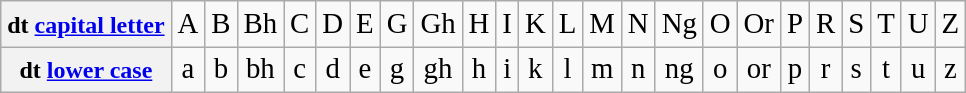<table class=wikitable style="font-size: 1.2em;">
<tr align=center>
<th><small>dt <a href='#'>capital letter</a></small></th>
<td>A</td>
<td>B</td>
<td>Bh</td>
<td>C</td>
<td>D</td>
<td>E</td>
<td>G</td>
<td>Gh</td>
<td>H</td>
<td>I</td>
<td>K</td>
<td>L</td>
<td>M</td>
<td>N</td>
<td>Ng</td>
<td>O</td>
<td>Or</td>
<td>P</td>
<td>R</td>
<td>S</td>
<td>T</td>
<td>U</td>
<td>Z</td>
</tr>
<tr align=center>
<th><small>dt <a href='#'>lower case</a></small></th>
<td>a</td>
<td>b</td>
<td>bh</td>
<td>c</td>
<td>d</td>
<td>e</td>
<td>g</td>
<td>gh</td>
<td>h</td>
<td>i</td>
<td>k</td>
<td>l</td>
<td>m</td>
<td>n</td>
<td>ng</td>
<td>o</td>
<td>or</td>
<td>p</td>
<td>r</td>
<td>s</td>
<td>t</td>
<td>u</td>
<td>z</td>
</tr>
</table>
